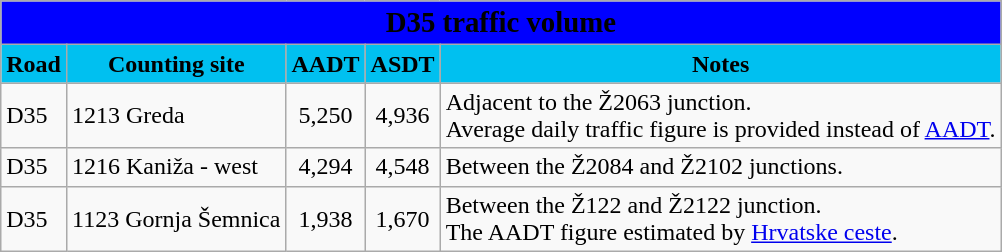<table class="wikitable">
<tr>
<td colspan=5 bgcolor=blue align=center style=margin-top:15><span><big><strong>D35 traffic volume</strong></big></span></td>
</tr>
<tr>
<td align=center bgcolor=00c0f0><strong>Road</strong></td>
<td align=center bgcolor=00c0f0><strong>Counting site</strong></td>
<td align=center bgcolor=00c0f0><strong>AADT</strong></td>
<td align=center bgcolor=00c0f0><strong>ASDT</strong></td>
<td align=center bgcolor=00c0f0><strong>Notes</strong></td>
</tr>
<tr>
<td> D35</td>
<td>1213 Greda</td>
<td align=center>5,250</td>
<td align=center>4,936</td>
<td>Adjacent to the Ž2063 junction.<br>Average daily traffic figure is provided instead of <a href='#'>AADT</a>.</td>
</tr>
<tr>
<td> D35</td>
<td>1216 Kaniža - west</td>
<td align=center>4,294</td>
<td align=center>4,548</td>
<td>Between the Ž2084 and Ž2102 junctions.</td>
</tr>
<tr>
<td> D35</td>
<td>1123 Gornja Šemnica</td>
<td align=center>1,938</td>
<td align=center>1,670</td>
<td>Between the Ž122 and Ž2122 junction.<br>The AADT figure estimated by <a href='#'>Hrvatske ceste</a>.</td>
</tr>
</table>
